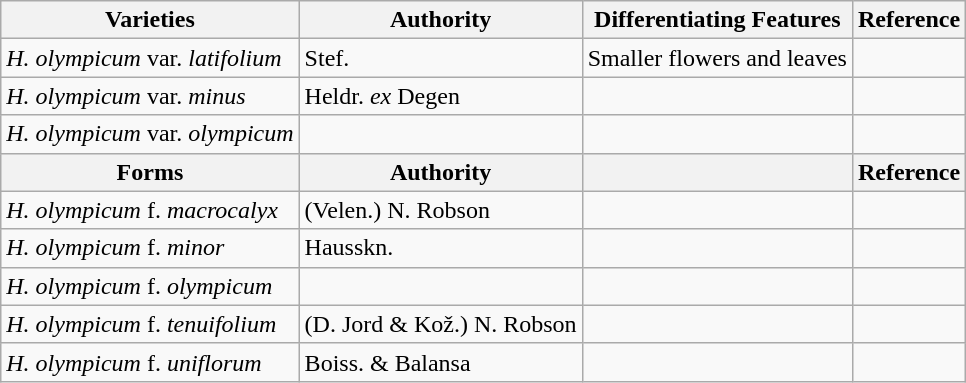<table class="wikitable">
<tr>
<th>Varieties</th>
<th>Authority</th>
<th>Differentiating Features</th>
<th>Reference</th>
</tr>
<tr>
<td><em>H. olympicum</em> var. <em>latifolium</em></td>
<td>Stef.</td>
<td>Smaller flowers and leaves</td>
<td></td>
</tr>
<tr>
<td><em>H. olympicum</em> var. <em>minus</em></td>
<td>Heldr. <em>ex</em> Degen</td>
<td></td>
<td></td>
</tr>
<tr>
<td><em>H. olympicum</em> var. <em>olympicum</em></td>
<td></td>
<td></td>
<td></td>
</tr>
<tr>
<th>Forms</th>
<th>Authority</th>
<th></th>
<th>Reference</th>
</tr>
<tr>
<td><em>H. olympicum</em> f. <em>macrocalyx</em></td>
<td>(Velen.) N. Robson</td>
<td></td>
<td></td>
</tr>
<tr>
<td><em>H. olympicum</em> f. <em>minor</em></td>
<td>Hausskn.</td>
<td></td>
<td></td>
</tr>
<tr>
<td><em>H. olympicum</em> f. <em>olympicum</em></td>
<td></td>
<td></td>
<td></td>
</tr>
<tr>
<td><em>H. olympicum</em> f. <em>tenuifolium</em></td>
<td>(D. Jord & Kož.) N. Robson</td>
<td></td>
<td></td>
</tr>
<tr>
<td><em>H. olympicum</em> f. <em>uniflorum</em></td>
<td>Boiss. & Balansa</td>
<td></td>
<td></td>
</tr>
</table>
